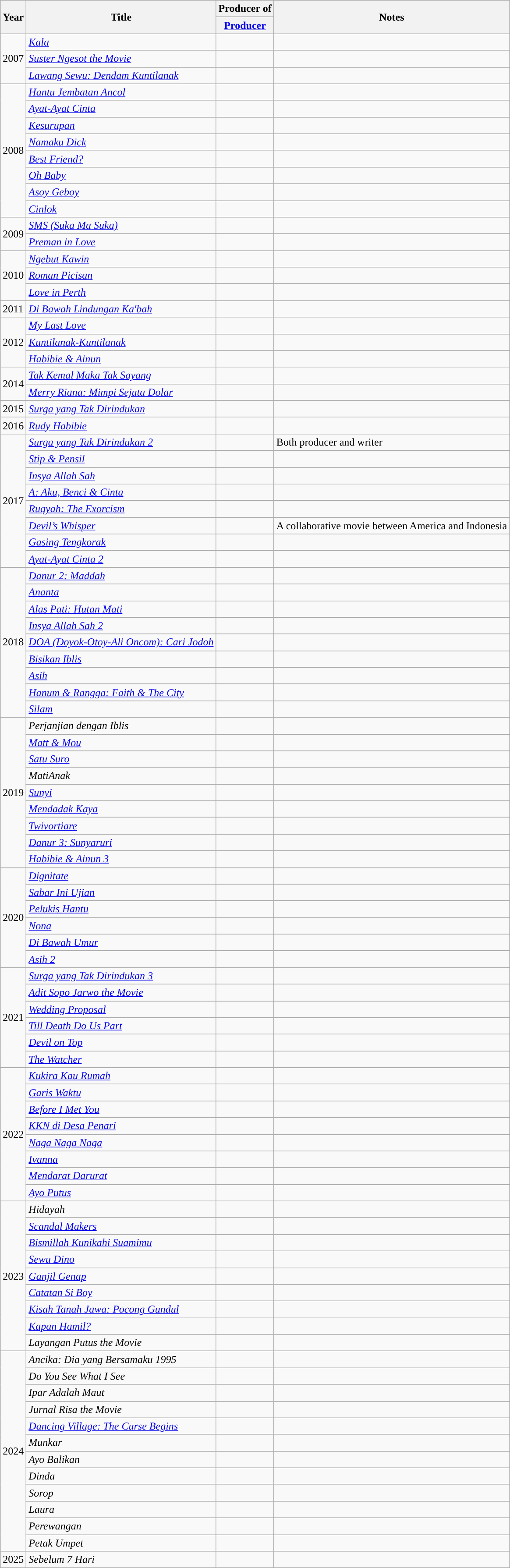<table class="wikitable plainrowheaders sortable">
<tr>
<th rowspan="2" scope="col">Year</th>
<th rowspan="2" scope="col">Title</th>
<th scope="col">Producer of</th>
<th rowspan="2" scope="col" class="unsortable">Notes</th>
</tr>
<tr>
<th><a href='#'>Producer</a></th>
</tr>
<tr>
<td rowspan="3">2007</td>
<td><em><a href='#'>Kala</a></em></td>
<td></td>
<td></td>
</tr>
<tr>
<td><em><a href='#'>Suster Ngesot the Movie</a></em></td>
<td></td>
<td></td>
</tr>
<tr>
<td><em><a href='#'>Lawang Sewu: Dendam Kuntilanak</a></em></td>
<td></td>
<td></td>
</tr>
<tr>
<td rowspan="8">2008</td>
<td><em><a href='#'>Hantu Jembatan Ancol</a></em></td>
<td></td>
<td></td>
</tr>
<tr>
<td><em><a href='#'>Ayat-Ayat Cinta</a></em></td>
<td></td>
<td></td>
</tr>
<tr>
<td><em><a href='#'>Kesurupan</a></em></td>
<td></td>
<td></td>
</tr>
<tr>
<td><em><a href='#'>Namaku Dick</a></em></td>
<td></td>
<td></td>
</tr>
<tr>
<td><em><a href='#'>Best Friend?</a></em></td>
<td></td>
<td></td>
</tr>
<tr>
<td><em><a href='#'>Oh Baby</a></em></td>
<td></td>
<td></td>
</tr>
<tr>
<td><em><a href='#'>Asoy Geboy</a></em></td>
<td></td>
<td></td>
</tr>
<tr>
<td><em><a href='#'>Cinlok</a></em></td>
<td></td>
<td></td>
</tr>
<tr>
<td rowspan="2">2009</td>
<td><em><a href='#'>SMS (Suka Ma Suka)</a></em></td>
<td></td>
<td></td>
</tr>
<tr>
<td><em><a href='#'>Preman in Love</a></em></td>
<td></td>
<td></td>
</tr>
<tr>
<td rowspan="3">2010</td>
<td><em><a href='#'>Ngebut Kawin</a></em></td>
<td></td>
<td></td>
</tr>
<tr>
<td><em><a href='#'>Roman Picisan</a></em></td>
<td></td>
<td></td>
</tr>
<tr>
<td><em><a href='#'>Love in Perth</a></em></td>
<td></td>
<td></td>
</tr>
<tr>
<td>2011</td>
<td><em><a href='#'>Di Bawah Lindungan Ka'bah</a></em></td>
<td></td>
<td></td>
</tr>
<tr>
<td rowspan="3">2012</td>
<td><em><a href='#'>My Last Love</a></em></td>
<td></td>
<td></td>
</tr>
<tr>
<td><em><a href='#'>Kuntilanak-Kuntilanak</a></em></td>
<td></td>
<td></td>
</tr>
<tr>
<td><em><a href='#'>Habibie & Ainun</a></em></td>
<td></td>
<td></td>
</tr>
<tr>
<td rowspan="2">2014</td>
<td><em><a href='#'>Tak Kemal Maka Tak Sayang</a></em></td>
<td></td>
<td></td>
</tr>
<tr>
<td><em><a href='#'>Merry Riana: Mimpi Sejuta Dolar</a></em></td>
<td></td>
<td></td>
</tr>
<tr>
<td>2015</td>
<td><em><a href='#'>Surga yang Tak Dirindukan</a></em></td>
<td></td>
<td></td>
</tr>
<tr>
<td>2016</td>
<td><em><a href='#'>Rudy Habibie</a></em></td>
<td></td>
<td></td>
</tr>
<tr>
<td rowspan="8">2017</td>
<td><em><a href='#'>Surga yang Tak Dirindukan 2</a></em></td>
<td></td>
<td>Both producer and writer</td>
</tr>
<tr>
<td><em><a href='#'>Stip & Pensil</a></em></td>
<td></td>
<td></td>
</tr>
<tr>
<td><em><a href='#'>Insya Allah Sah</a></em></td>
<td></td>
<td></td>
</tr>
<tr>
<td><em><a href='#'>A: Aku, Benci & Cinta</a></em></td>
<td></td>
<td></td>
</tr>
<tr>
<td><em><a href='#'>Ruqyah: The Exorcism</a></em></td>
<td></td>
<td></td>
</tr>
<tr>
<td><em><a href='#'>Devil’s Whisper</a></em></td>
<td></td>
<td>A collaborative movie between America and Indonesia</td>
</tr>
<tr>
<td><em><a href='#'>Gasing Tengkorak</a></em></td>
<td></td>
<td></td>
</tr>
<tr>
<td><em><a href='#'>Ayat-Ayat Cinta 2</a></em></td>
<td></td>
<td></td>
</tr>
<tr>
<td rowspan="9">2018</td>
<td><em><a href='#'>Danur 2: Maddah</a></em></td>
<td></td>
<td></td>
</tr>
<tr>
<td><em><a href='#'>Ananta</a></em></td>
<td></td>
<td></td>
</tr>
<tr>
<td><em><a href='#'>Alas Pati: Hutan Mati</a></em></td>
<td></td>
<td></td>
</tr>
<tr>
<td><em><a href='#'>Insya Allah Sah 2</a></em></td>
<td></td>
<td></td>
</tr>
<tr>
<td><em><a href='#'>DOA (Doyok-Otoy-Ali Oncom): Cari Jodoh</a></em></td>
<td></td>
<td></td>
</tr>
<tr>
<td><em><a href='#'>Bisikan Iblis</a></em></td>
<td></td>
<td></td>
</tr>
<tr>
<td><em><a href='#'>Asih</a></em></td>
<td></td>
<td></td>
</tr>
<tr>
<td><em><a href='#'>Hanum & Rangga: Faith & The City</a></em></td>
<td></td>
<td></td>
</tr>
<tr>
<td><em><a href='#'>Silam</a></em></td>
<td></td>
<td></td>
</tr>
<tr>
<td rowspan="9">2019</td>
<td><em>Perjanjian dengan Iblis</em></td>
<td></td>
<td></td>
</tr>
<tr>
<td><em><a href='#'>Matt & Mou</a></em></td>
<td></td>
<td></td>
</tr>
<tr>
<td><em><a href='#'>Satu Suro</a></em></td>
<td></td>
<td></td>
</tr>
<tr>
<td><em>MatiAnak</em></td>
<td></td>
<td></td>
</tr>
<tr>
<td><em><a href='#'>Sunyi</a></em></td>
<td></td>
<td></td>
</tr>
<tr>
<td><em><a href='#'>Mendadak Kaya</a></em></td>
<td></td>
<td></td>
</tr>
<tr>
<td><em><a href='#'>Twivortiare</a></em></td>
<td></td>
<td></td>
</tr>
<tr>
<td><em><a href='#'>Danur 3: Sunyaruri</a></em></td>
<td></td>
<td></td>
</tr>
<tr>
<td><em><a href='#'>Habibie & Ainun 3</a></em></td>
<td></td>
<td></td>
</tr>
<tr>
<td rowspan="6">2020</td>
<td><em><a href='#'>Dignitate</a></em></td>
<td></td>
<td></td>
</tr>
<tr>
<td><em><a href='#'>Sabar Ini Ujian</a></em></td>
<td></td>
<td></td>
</tr>
<tr>
<td><em><a href='#'>Pelukis Hantu</a></em></td>
<td></td>
<td></td>
</tr>
<tr>
<td><em><a href='#'>Nona</a></em></td>
<td></td>
<td></td>
</tr>
<tr>
<td><em><a href='#'>Di Bawah Umur</a></em></td>
<td></td>
<td></td>
</tr>
<tr>
<td><em><a href='#'>Asih 2</a></em></td>
<td></td>
<td></td>
</tr>
<tr>
<td rowspan="6">2021</td>
<td><em><a href='#'>Surga yang Tak Dirindukan 3</a></em></td>
<td></td>
<td></td>
</tr>
<tr>
<td><em><a href='#'>Adit Sopo Jarwo the Movie</a></em></td>
<td></td>
<td></td>
</tr>
<tr>
<td><em><a href='#'>Wedding Proposal</a></em></td>
<td></td>
<td></td>
</tr>
<tr>
<td><em><a href='#'>Till Death Do Us Part</a></em></td>
<td></td>
<td></td>
</tr>
<tr>
<td><em><a href='#'>Devil on Top</a></em></td>
<td></td>
<td></td>
</tr>
<tr>
<td><em><a href='#'>The Watcher</a></em></td>
<td></td>
<td></td>
</tr>
<tr>
<td rowspan="8">2022</td>
<td><em><a href='#'>Kukira Kau Rumah</a></em></td>
<td></td>
<td></td>
</tr>
<tr>
<td><em><a href='#'>Garis Waktu</a></em></td>
<td></td>
<td></td>
</tr>
<tr>
<td><em><a href='#'>Before I Met You</a></em></td>
<td></td>
<td></td>
</tr>
<tr>
<td><em><a href='#'>KKN di Desa Penari</a></em></td>
<td></td>
<td></td>
</tr>
<tr>
<td><em><a href='#'>Naga Naga Naga</a></em></td>
<td></td>
<td></td>
</tr>
<tr>
<td><em><a href='#'>Ivanna</a></em></td>
<td></td>
<td></td>
</tr>
<tr>
<td><em><a href='#'>Mendarat Darurat</a></em></td>
<td></td>
<td></td>
</tr>
<tr>
<td><em><a href='#'>Ayo Putus</a></em></td>
<td></td>
<td></td>
</tr>
<tr>
<td rowspan="9">2023</td>
<td><em>Hidayah</em></td>
<td></td>
<td></td>
</tr>
<tr>
<td><em><a href='#'>Scandal Makers</a></em></td>
<td></td>
<td></td>
</tr>
<tr>
<td><em><a href='#'>Bismillah Kunikahi Suamimu</a></em></td>
<td></td>
<td></td>
</tr>
<tr>
<td><em><a href='#'>Sewu Dino</a></em></td>
<td></td>
<td></td>
</tr>
<tr>
<td><em><a href='#'>Ganjil Genap</a></em></td>
<td></td>
<td></td>
</tr>
<tr>
<td><em><a href='#'>Catatan Si Boy</a></em></td>
<td></td>
<td></td>
</tr>
<tr>
<td><em><a href='#'>Kisah Tanah Jawa: Pocong Gundul</a></em></td>
<td></td>
<td></td>
</tr>
<tr>
<td><em><a href='#'>Kapan Hamil?</a></em></td>
<td></td>
<td></td>
</tr>
<tr>
<td><em>Layangan Putus the Movie</em></td>
<td></td>
<td></td>
</tr>
<tr>
<td rowspan="12">2024</td>
<td><em>Ancika: Dia yang Bersamaku 1995</em></td>
<td></td>
<td></td>
</tr>
<tr>
<td><em>Do You See What I See</em></td>
<td></td>
<td></td>
</tr>
<tr>
<td><em>Ipar Adalah Maut</em></td>
<td></td>
<td></td>
</tr>
<tr>
<td><em>Jurnal Risa the Movie</em></td>
<td></td>
<td></td>
</tr>
<tr>
<td><em><a href='#'>Dancing Village: The Curse Begins</a></em></td>
<td></td>
<td></td>
</tr>
<tr>
<td><em>Munkar</em></td>
<td></td>
<td></td>
</tr>
<tr>
<td><em>Ayo Balikan</em></td>
<td></td>
<td></td>
</tr>
<tr>
<td><em>Dinda</em></td>
<td></td>
<td></td>
</tr>
<tr>
<td><em>Sorop</em></td>
<td></td>
<td></td>
</tr>
<tr>
<td><em>Laura</em></td>
<td></td>
<td></td>
</tr>
<tr>
<td><em>Perewangan</em></td>
<td></td>
<td></td>
</tr>
<tr>
<td><em>Petak Umpet</em></td>
<td></td>
<td></td>
</tr>
<tr>
<td>2025</td>
<td><em>Sebelum 7 Hari</em></td>
<td></td>
<td></td>
</tr>
</table>
